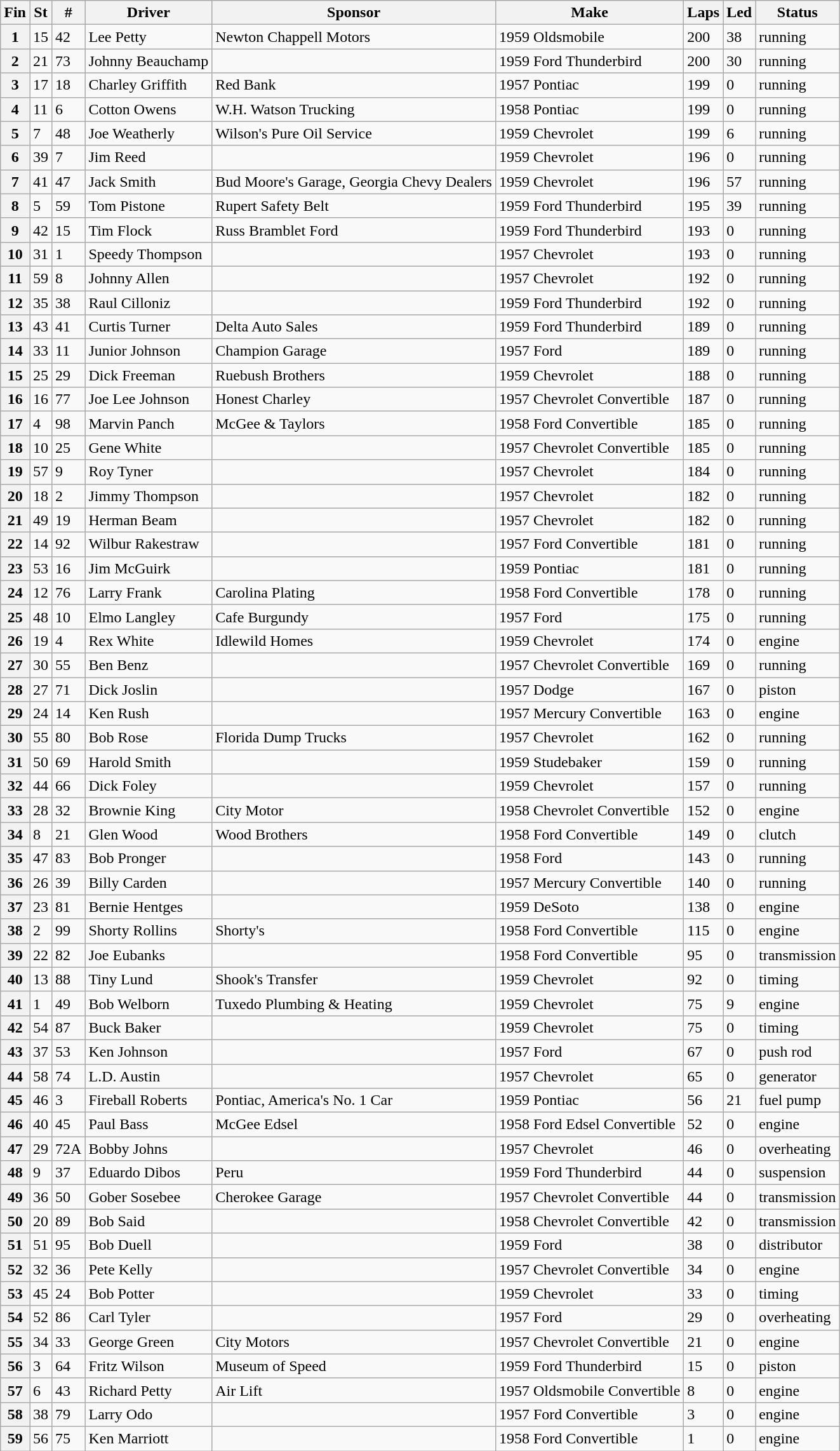<table class="wikitable sortable">
<tr>
<th>Fin</th>
<th>St</th>
<th>#</th>
<th>Driver</th>
<th>Sponsor</th>
<th>Make</th>
<th>Laps</th>
<th>Led</th>
<th>Status</th>
</tr>
<tr>
<th>1</th>
<td>15</td>
<td>42</td>
<td>Lee Petty</td>
<td>Newton Chappell Motors</td>
<td>1959 Oldsmobile</td>
<td>200</td>
<td>38</td>
<td>running</td>
</tr>
<tr>
<th>2</th>
<td>21</td>
<td>73</td>
<td>Johnny Beauchamp</td>
<td></td>
<td>1959 Ford Thunderbird</td>
<td>200</td>
<td>30</td>
<td>running</td>
</tr>
<tr>
<th>3</th>
<td>17</td>
<td>18</td>
<td>Charley Griffith</td>
<td>Red Bank</td>
<td>1957 Pontiac</td>
<td>199</td>
<td>0</td>
<td>running</td>
</tr>
<tr>
<th>4</th>
<td>11</td>
<td>6</td>
<td>Cotton Owens</td>
<td>W.H. Watson Trucking</td>
<td>1958 Pontiac</td>
<td>199</td>
<td>0</td>
<td>running</td>
</tr>
<tr>
<th>5</th>
<td>7</td>
<td>48</td>
<td>Joe Weatherly</td>
<td>Wilson's Pure Oil Service</td>
<td>1959 Chevrolet</td>
<td>199</td>
<td>6</td>
<td>running</td>
</tr>
<tr>
<th>6</th>
<td>39</td>
<td>7</td>
<td>Jim Reed</td>
<td></td>
<td>1959 Chevrolet</td>
<td>196</td>
<td>0</td>
<td>running</td>
</tr>
<tr>
<th>7</th>
<td>41</td>
<td>47</td>
<td>Jack Smith</td>
<td>Bud Moore's Garage, Georgia Chevy Dealers</td>
<td>1959 Chevrolet</td>
<td>196</td>
<td>57</td>
<td>running</td>
</tr>
<tr>
<th>8</th>
<td>5</td>
<td>59</td>
<td>Tom Pistone</td>
<td>Rupert Safety Belt</td>
<td>1959 Ford Thunderbird</td>
<td>195</td>
<td>39</td>
<td>running</td>
</tr>
<tr>
<th>9</th>
<td>42</td>
<td>15</td>
<td>Tim Flock</td>
<td>Russ Bramblet Ford</td>
<td>1959 Ford Thunderbird</td>
<td>193</td>
<td>0</td>
<td>running</td>
</tr>
<tr>
<th>10</th>
<td>31</td>
<td>1</td>
<td>Speedy Thompson</td>
<td></td>
<td>1957 Chevrolet</td>
<td>193</td>
<td>0</td>
<td>running</td>
</tr>
<tr>
<th>11</th>
<td>59</td>
<td>8</td>
<td>Johnny Allen</td>
<td></td>
<td>1957 Chevrolet</td>
<td>192</td>
<td>0</td>
<td>running</td>
</tr>
<tr>
<th>12</th>
<td>35</td>
<td>38</td>
<td>Raul Cilloniz</td>
<td></td>
<td>1959 Ford Thunderbird</td>
<td>192</td>
<td>0</td>
<td>running</td>
</tr>
<tr>
<th>13</th>
<td>43</td>
<td>41</td>
<td>Curtis Turner</td>
<td>Delta Auto Sales</td>
<td>1959 Ford Thunderbird</td>
<td>189</td>
<td>0</td>
<td>running</td>
</tr>
<tr>
<th>14</th>
<td>33</td>
<td>11</td>
<td>Junior Johnson</td>
<td>Champion Garage</td>
<td>1957 Ford</td>
<td>189</td>
<td>0</td>
<td>running</td>
</tr>
<tr>
<th>15</th>
<td>25</td>
<td>29</td>
<td>Dick Freeman</td>
<td>Ruebush Brothers</td>
<td>1959 Chevrolet</td>
<td>188</td>
<td>0</td>
<td>running</td>
</tr>
<tr>
<th>16</th>
<td>16</td>
<td>77</td>
<td>Joe Lee Johnson</td>
<td>Honest Charley</td>
<td>1957 Chevrolet Convertible</td>
<td>187</td>
<td>0</td>
<td>running</td>
</tr>
<tr>
<th>17</th>
<td>4</td>
<td>98</td>
<td>Marvin Panch</td>
<td>McGee & Taylors</td>
<td>1958 Ford Convertible</td>
<td>185</td>
<td>0</td>
<td>running</td>
</tr>
<tr>
<th>18</th>
<td>10</td>
<td>25</td>
<td>Gene White</td>
<td></td>
<td>1957 Chevrolet Convertible</td>
<td>185</td>
<td>0</td>
<td>running</td>
</tr>
<tr>
<th>19</th>
<td>57</td>
<td>9</td>
<td>Roy Tyner</td>
<td></td>
<td>1957 Chevrolet</td>
<td>184</td>
<td>0</td>
<td>running</td>
</tr>
<tr>
<th>20</th>
<td>18</td>
<td>2</td>
<td>Jimmy Thompson</td>
<td></td>
<td>1957 Chevrolet</td>
<td>182</td>
<td>0</td>
<td>running</td>
</tr>
<tr>
<th>21</th>
<td>49</td>
<td>19</td>
<td>Herman Beam</td>
<td></td>
<td>1957 Chevrolet</td>
<td>182</td>
<td>0</td>
<td>running</td>
</tr>
<tr>
<th>22</th>
<td>14</td>
<td>92</td>
<td>Wilbur Rakestraw</td>
<td></td>
<td>1957 Ford Convertible</td>
<td>181</td>
<td>0</td>
<td>running</td>
</tr>
<tr>
<th>23</th>
<td>53</td>
<td>16</td>
<td>Jim McGuirk</td>
<td></td>
<td>1959 Pontiac</td>
<td>181</td>
<td>0</td>
<td>running</td>
</tr>
<tr>
<th>24</th>
<td>12</td>
<td>76</td>
<td>Larry Frank</td>
<td>Carolina Plating</td>
<td>1958 Ford Convertible</td>
<td>178</td>
<td>0</td>
<td>running</td>
</tr>
<tr>
<th>25</th>
<td>48</td>
<td>10</td>
<td>Elmo Langley</td>
<td>Cafe Burgundy</td>
<td>1957 Ford</td>
<td>175</td>
<td>0</td>
<td>running</td>
</tr>
<tr>
<th>26</th>
<td>19</td>
<td>4</td>
<td>Rex White</td>
<td>Idlewild Homes</td>
<td>1959 Chevrolet</td>
<td>174</td>
<td>0</td>
<td>engine</td>
</tr>
<tr>
<th>27</th>
<td>30</td>
<td>55</td>
<td>Ben Benz</td>
<td></td>
<td>1957 Chevrolet Convertible</td>
<td>169</td>
<td>0</td>
<td>running</td>
</tr>
<tr>
<th>28</th>
<td>27</td>
<td>71</td>
<td>Dick Joslin</td>
<td></td>
<td>1957 Dodge</td>
<td>167</td>
<td>0</td>
<td>piston</td>
</tr>
<tr>
<th>29</th>
<td>24</td>
<td>14</td>
<td>Ken Rush</td>
<td></td>
<td>1957 Mercury Convertible</td>
<td>163</td>
<td>0</td>
<td>engine</td>
</tr>
<tr>
<th>30</th>
<td>55</td>
<td>80</td>
<td>Bob Rose</td>
<td>Florida Dump Trucks</td>
<td>1957 Chevrolet</td>
<td>162</td>
<td>0</td>
<td>running</td>
</tr>
<tr>
<th>31</th>
<td>50</td>
<td>69</td>
<td>Harold Smith</td>
<td></td>
<td>1959 Studebaker</td>
<td>159</td>
<td>0</td>
<td>running</td>
</tr>
<tr>
<th>32</th>
<td>44</td>
<td>66</td>
<td>Dick Foley</td>
<td></td>
<td>1959 Chevrolet</td>
<td>157</td>
<td>0</td>
<td>running</td>
</tr>
<tr>
<th>33</th>
<td>28</td>
<td>32</td>
<td>Brownie King</td>
<td>City Motor</td>
<td>1958 Chevrolet Convertible</td>
<td>152</td>
<td>0</td>
<td>engine</td>
</tr>
<tr>
<th>34</th>
<td>8</td>
<td>21</td>
<td>Glen Wood</td>
<td>Wood Brothers</td>
<td>1958 Ford Convertible</td>
<td>149</td>
<td>0</td>
<td>clutch</td>
</tr>
<tr>
<th>35</th>
<td>47</td>
<td>83</td>
<td>Bob Pronger</td>
<td></td>
<td>1958 Ford</td>
<td>143</td>
<td>0</td>
<td>running</td>
</tr>
<tr>
<th>36</th>
<td>26</td>
<td>39</td>
<td>Billy Carden</td>
<td></td>
<td>1957 Mercury Convertible</td>
<td>140</td>
<td>0</td>
<td>running</td>
</tr>
<tr>
<th>37</th>
<td>23</td>
<td>81</td>
<td>Bernie Hentges</td>
<td></td>
<td>1959 DeSoto</td>
<td>138</td>
<td>0</td>
<td>engine</td>
</tr>
<tr>
<th>38</th>
<td>2</td>
<td>99</td>
<td>Shorty Rollins</td>
<td>Shorty's</td>
<td>1958 Ford Convertible</td>
<td>115</td>
<td>0</td>
<td>engine</td>
</tr>
<tr>
<th>39</th>
<td>22</td>
<td>82</td>
<td>Joe Eubanks</td>
<td></td>
<td>1958 Ford Convertible</td>
<td>95</td>
<td>0</td>
<td>transmission</td>
</tr>
<tr>
<th>40</th>
<td>13</td>
<td>88</td>
<td>Tiny Lund</td>
<td>Shook's Transfer</td>
<td>1959 Chevrolet</td>
<td>92</td>
<td>0</td>
<td>timing</td>
</tr>
<tr>
<th>41</th>
<td>1</td>
<td>49</td>
<td>Bob Welborn</td>
<td>Tuxedo Plumbing & Heating</td>
<td>1959 Chevrolet</td>
<td>75</td>
<td>9</td>
<td>engine</td>
</tr>
<tr>
<th>42</th>
<td>54</td>
<td>87</td>
<td>Buck Baker</td>
<td></td>
<td>1959 Chevrolet</td>
<td>75</td>
<td>0</td>
<td>timing</td>
</tr>
<tr>
<th>43</th>
<td>37</td>
<td>53</td>
<td>Ken Johnson</td>
<td></td>
<td>1957 Ford</td>
<td>67</td>
<td>0</td>
<td>push rod</td>
</tr>
<tr>
<th>44</th>
<td>58</td>
<td>74</td>
<td>L.D. Austin</td>
<td></td>
<td>1957 Chevrolet</td>
<td>65</td>
<td>0</td>
<td>generator</td>
</tr>
<tr>
<th>45</th>
<td>46</td>
<td>3</td>
<td>Fireball Roberts</td>
<td>Pontiac, America's No. 1 Car</td>
<td>1959 Pontiac</td>
<td>56</td>
<td>21</td>
<td>fuel pump</td>
</tr>
<tr>
<th>46</th>
<td>40</td>
<td>45</td>
<td>Paul Bass</td>
<td>McGee Edsel</td>
<td>1958 Ford Edsel Convertible</td>
<td>52</td>
<td>0</td>
<td>engine</td>
</tr>
<tr>
<th>47</th>
<td>29</td>
<td>72A</td>
<td>Bobby Johns</td>
<td></td>
<td>1957 Chevrolet</td>
<td>46</td>
<td>0</td>
<td>overheating</td>
</tr>
<tr>
<th>48</th>
<td>9</td>
<td>37</td>
<td>Eduardo Dibos</td>
<td>Peru</td>
<td>1959 Ford Thunderbird</td>
<td>44</td>
<td>0</td>
<td>suspension</td>
</tr>
<tr>
<th>49</th>
<td>36</td>
<td>50</td>
<td>Gober Sosebee</td>
<td>Cherokee Garage</td>
<td>1957 Chevrolet Convertible</td>
<td>44</td>
<td>0</td>
<td>transmission</td>
</tr>
<tr>
<th>50</th>
<td>20</td>
<td>89</td>
<td>Bob Said</td>
<td></td>
<td>1958 Chevrolet Convertible</td>
<td>42</td>
<td>0</td>
<td>transmission</td>
</tr>
<tr>
<th>51</th>
<td>51</td>
<td>95</td>
<td>Bob Duell</td>
<td></td>
<td>1959 Ford</td>
<td>38</td>
<td>0</td>
<td>distributor</td>
</tr>
<tr>
<th>52</th>
<td>32</td>
<td>36</td>
<td>Pete Kelly</td>
<td></td>
<td>1957 Chevrolet Convertible</td>
<td>34</td>
<td>0</td>
<td>engine</td>
</tr>
<tr>
<th>53</th>
<td>45</td>
<td>24</td>
<td>Bob Potter</td>
<td></td>
<td>1959 Chevrolet</td>
<td>33</td>
<td>0</td>
<td>timing</td>
</tr>
<tr>
<th>54</th>
<td>52</td>
<td>86</td>
<td>Carl Tyler</td>
<td></td>
<td>1957 Ford</td>
<td>29</td>
<td>0</td>
<td>overheating</td>
</tr>
<tr>
<th>55</th>
<td>34</td>
<td>33</td>
<td>George Green</td>
<td>City Motors</td>
<td>1957 Chevrolet Convertible</td>
<td>21</td>
<td>0</td>
<td>engine</td>
</tr>
<tr>
<th>56</th>
<td>3</td>
<td>64</td>
<td>Fritz Wilson</td>
<td>Museum of Speed</td>
<td>1959 Ford Thunderbird</td>
<td>15</td>
<td>0</td>
<td>piston</td>
</tr>
<tr>
<th>57</th>
<td>6</td>
<td>43</td>
<td>Richard Petty</td>
<td>Air Lift</td>
<td>1957 Oldsmobile Convertible</td>
<td>8</td>
<td>0</td>
<td>engine</td>
</tr>
<tr>
<th>58</th>
<td>38</td>
<td>79</td>
<td>Larry Odo</td>
<td></td>
<td>1957 Ford Convertible</td>
<td>3</td>
<td>0</td>
<td>engine</td>
</tr>
<tr>
<th>59</th>
<td>56</td>
<td>75</td>
<td>Ken Marriott</td>
<td></td>
<td>1958 Ford Convertible</td>
<td>1</td>
<td>0</td>
<td>engine</td>
</tr>
</table>
